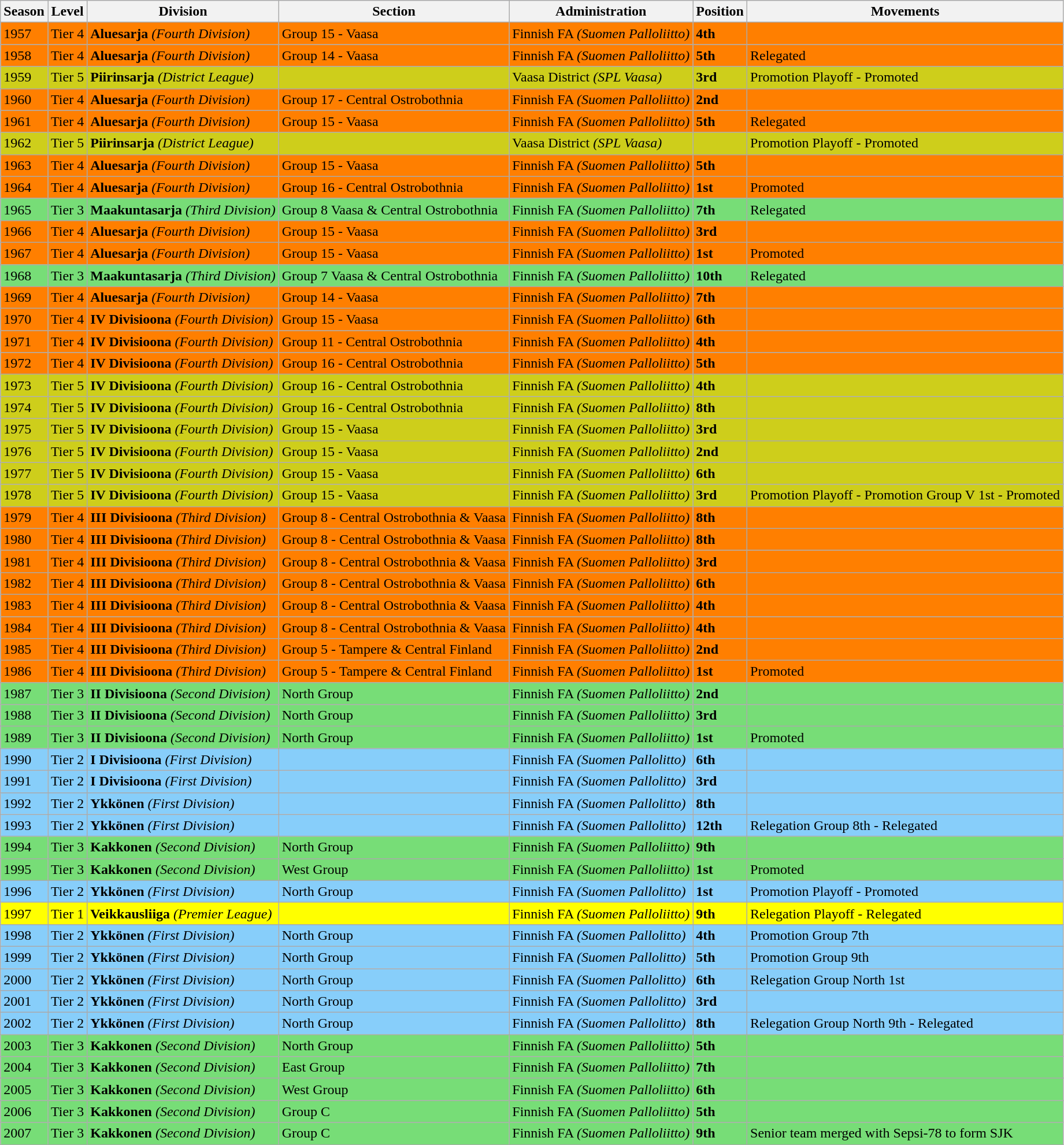<table class="wikitable">
<tr style="background:#f0f6fa;">
<th><strong>Season</strong></th>
<th><strong>Level</strong></th>
<th><strong>Division</strong></th>
<th><strong>Section</strong></th>
<th><strong>Administration</strong></th>
<th><strong>Position</strong></th>
<th><strong>Movements</strong></th>
</tr>
<tr>
<td style="background:#FF7F00;">1957</td>
<td style="background:#FF7F00;">Tier 4</td>
<td style="background:#FF7F00;"><strong>Aluesarja</strong> <em>(Fourth Division)</em></td>
<td style="background:#FF7F00;">Group 15 - Vaasa</td>
<td style="background:#FF7F00;">Finnish FA <em>(Suomen Palloliitto)</em></td>
<td style="background:#FF7F00;"><strong>4th</strong></td>
<td style="background:#FF7F00;"></td>
</tr>
<tr>
<td style="background:#FF7F00;">1958</td>
<td style="background:#FF7F00;">Tier 4</td>
<td style="background:#FF7F00;"><strong>Aluesarja</strong> <em>(Fourth Division)</em></td>
<td style="background:#FF7F00;">Group 14 - Vaasa</td>
<td style="background:#FF7F00;">Finnish FA <em>(Suomen Palloliitto)</em></td>
<td style="background:#FF7F00;"><strong>5th</strong></td>
<td style="background:#FF7F00;">Relegated</td>
</tr>
<tr>
<td style="background:#CECE1B;">1959</td>
<td style="background:#CECE1B;">Tier 5</td>
<td style="background:#CECE1B;"><strong>Piirinsarja</strong> <em>(District League)</em></td>
<td style="background:#CECE1B;"></td>
<td style="background:#CECE1B;">Vaasa District <em>(SPL Vaasa)</em></td>
<td style="background:#CECE1B;"><strong>3rd</strong></td>
<td style="background:#CECE1B;">Promotion Playoff - Promoted</td>
</tr>
<tr>
<td style="background:#FF7F00;">1960</td>
<td style="background:#FF7F00;">Tier 4</td>
<td style="background:#FF7F00;"><strong>Aluesarja</strong> <em>(Fourth Division)</em></td>
<td style="background:#FF7F00;">Group 17 - Central Ostrobothnia</td>
<td style="background:#FF7F00;">Finnish FA <em>(Suomen Palloliitto)</em></td>
<td style="background:#FF7F00;"><strong>2nd</strong></td>
<td style="background:#FF7F00;"></td>
</tr>
<tr>
<td style="background:#FF7F00;">1961</td>
<td style="background:#FF7F00;">Tier 4</td>
<td style="background:#FF7F00;"><strong>Aluesarja</strong> <em>(Fourth Division)</em></td>
<td style="background:#FF7F00;">Group 15 - Vaasa</td>
<td style="background:#FF7F00;">Finnish FA <em>(Suomen Palloliitto)</em></td>
<td style="background:#FF7F00;"><strong>5th</strong></td>
<td style="background:#FF7F00;">Relegated</td>
</tr>
<tr>
<td style="background:#CECE1B;">1962</td>
<td style="background:#CECE1B;">Tier 5</td>
<td style="background:#CECE1B;"><strong>Piirinsarja</strong> <em>(District League)</em></td>
<td style="background:#CECE1B;"></td>
<td style="background:#CECE1B;">Vaasa District <em>(SPL Vaasa)</em></td>
<td style="background:#CECE1B;"></td>
<td style="background:#CECE1B;">Promotion Playoff - Promoted</td>
</tr>
<tr>
<td style="background:#FF7F00;">1963</td>
<td style="background:#FF7F00;">Tier 4</td>
<td style="background:#FF7F00;"><strong>Aluesarja</strong> <em>(Fourth Division)</em></td>
<td style="background:#FF7F00;">Group 15 - Vaasa</td>
<td style="background:#FF7F00;">Finnish FA <em>(Suomen Palloliitto)</em></td>
<td style="background:#FF7F00;"><strong>5th</strong></td>
<td style="background:#FF7F00;"></td>
</tr>
<tr>
<td style="background:#FF7F00;">1964</td>
<td style="background:#FF7F00;">Tier 4</td>
<td style="background:#FF7F00;"><strong>Aluesarja</strong> <em>(Fourth Division)</em></td>
<td style="background:#FF7F00;">Group 16 - Central Ostrobothnia</td>
<td style="background:#FF7F00;">Finnish FA <em>(Suomen Palloliitto)</em></td>
<td style="background:#FF7F00;"><strong>1st</strong></td>
<td style="background:#FF7F00;">Promoted</td>
</tr>
<tr>
<td style="background:#77DD77;">1965</td>
<td style="background:#77DD77;">Tier 3</td>
<td style="background:#77DD77;"><strong>Maakuntasarja</strong> <em>(Third Division)</em></td>
<td style="background:#77DD77;">Group 8 Vaasa & Central Ostrobothnia</td>
<td style="background:#77DD77;">Finnish FA <em>(Suomen Palloliitto)</em></td>
<td style="background:#77DD77;"><strong>7th</strong></td>
<td style="background:#77DD77;">Relegated</td>
</tr>
<tr>
<td style="background:#FF7F00;">1966</td>
<td style="background:#FF7F00;">Tier 4</td>
<td style="background:#FF7F00;"><strong>Aluesarja</strong> <em>(Fourth Division)</em></td>
<td style="background:#FF7F00;">Group 15 - Vaasa</td>
<td style="background:#FF7F00;">Finnish FA <em>(Suomen Palloliitto)</em></td>
<td style="background:#FF7F00;"><strong>3rd</strong></td>
<td style="background:#FF7F00;"></td>
</tr>
<tr>
<td style="background:#FF7F00;">1967</td>
<td style="background:#FF7F00;">Tier 4</td>
<td style="background:#FF7F00;"><strong>Aluesarja</strong> <em>(Fourth Division)</em></td>
<td style="background:#FF7F00;">Group 15 - Vaasa</td>
<td style="background:#FF7F00;">Finnish FA <em>(Suomen Palloliitto)</em></td>
<td style="background:#FF7F00;"><strong>1st</strong></td>
<td style="background:#FF7F00;">Promoted</td>
</tr>
<tr>
<td style="background:#77DD77;">1968</td>
<td style="background:#77DD77;">Tier 3</td>
<td style="background:#77DD77;"><strong>Maakuntasarja</strong> <em>(Third Division)</em></td>
<td style="background:#77DD77;">Group 7 Vaasa & Central Ostrobothnia</td>
<td style="background:#77DD77;">Finnish FA <em>(Suomen Palloliitto)</em></td>
<td style="background:#77DD77;"><strong>10th</strong></td>
<td style="background:#77DD77;">Relegated</td>
</tr>
<tr>
<td style="background:#FF7F00;">1969</td>
<td style="background:#FF7F00;">Tier 4</td>
<td style="background:#FF7F00;"><strong>Aluesarja</strong> <em>(Fourth Division)</em></td>
<td style="background:#FF7F00;">Group 14 - Vaasa</td>
<td style="background:#FF7F00;">Finnish FA <em>(Suomen Palloliitto)</em></td>
<td style="background:#FF7F00;"><strong>7th</strong></td>
<td style="background:#FF7F00;"></td>
</tr>
<tr>
<td style="background:#FF7F00;">1970</td>
<td style="background:#FF7F00;">Tier 4</td>
<td style="background:#FF7F00;"><strong>IV Divisioona</strong> <em>(Fourth Division)</em></td>
<td style="background:#FF7F00;">Group 15 - Vaasa</td>
<td style="background:#FF7F00;">Finnish FA <em>(Suomen Palloliitto)</em></td>
<td style="background:#FF7F00;"><strong>6th</strong></td>
<td style="background:#FF7F00;"></td>
</tr>
<tr>
<td style="background:#FF7F00;">1971</td>
<td style="background:#FF7F00;">Tier 4</td>
<td style="background:#FF7F00;"><strong>IV Divisioona</strong> <em>(Fourth Division)</em></td>
<td style="background:#FF7F00;">Group 11 - Central Ostrobothnia</td>
<td style="background:#FF7F00;">Finnish FA <em>(Suomen Palloliitto)</em></td>
<td style="background:#FF7F00;"><strong>4th</strong></td>
<td style="background:#FF7F00;"></td>
</tr>
<tr>
<td style="background:#FF7F00;">1972</td>
<td style="background:#FF7F00;">Tier 4</td>
<td style="background:#FF7F00;"><strong>IV Divisioona</strong> <em>(Fourth Division)</em></td>
<td style="background:#FF7F00;">Group 16 - Central Ostrobothnia</td>
<td style="background:#FF7F00;">Finnish FA <em>(Suomen Palloliitto)</em></td>
<td style="background:#FF7F00;"><strong>5th</strong></td>
<td style="background:#FF7F00;"></td>
</tr>
<tr>
<td style="background:#CECE1B;">1973</td>
<td style="background:#CECE1B;">Tier 5</td>
<td style="background:#CECE1B;"><strong>IV Divisioona</strong> <em>(Fourth Division)</em></td>
<td style="background:#CECE1B;">Group 16 - Central Ostrobothnia</td>
<td style="background:#CECE1B;">Finnish FA <em>(Suomen Palloliitto)</em></td>
<td style="background:#CECE1B;"><strong>4th</strong></td>
<td style="background:#CECE1B;"></td>
</tr>
<tr>
<td style="background:#CECE1B;">1974</td>
<td style="background:#CECE1B;">Tier 5</td>
<td style="background:#CECE1B;"><strong>IV Divisioona</strong> <em>(Fourth Division)</em></td>
<td style="background:#CECE1B;">Group 16 - Central Ostrobothnia</td>
<td style="background:#CECE1B;">Finnish FA <em>(Suomen Palloliitto)</em></td>
<td style="background:#CECE1B;"><strong>8th</strong></td>
<td style="background:#CECE1B;"></td>
</tr>
<tr>
<td style="background:#CECE1B;">1975</td>
<td style="background:#CECE1B;">Tier 5</td>
<td style="background:#CECE1B;"><strong>IV Divisioona</strong> <em>(Fourth Division)</em></td>
<td style="background:#CECE1B;">Group 15 - Vaasa</td>
<td style="background:#CECE1B;">Finnish FA <em>(Suomen Palloliitto)</em></td>
<td style="background:#CECE1B;"><strong>3rd</strong></td>
<td style="background:#CECE1B;"></td>
</tr>
<tr>
<td style="background:#CECE1B;">1976</td>
<td style="background:#CECE1B;">Tier 5</td>
<td style="background:#CECE1B;"><strong>IV Divisioona</strong> <em>(Fourth Division)</em></td>
<td style="background:#CECE1B;">Group 15 - Vaasa</td>
<td style="background:#CECE1B;">Finnish FA <em>(Suomen Palloliitto)</em></td>
<td style="background:#CECE1B;"><strong>2nd</strong></td>
<td style="background:#CECE1B;"></td>
</tr>
<tr>
<td style="background:#CECE1B;">1977</td>
<td style="background:#CECE1B;">Tier 5</td>
<td style="background:#CECE1B;"><strong>IV Divisioona</strong> <em>(Fourth Division)</em></td>
<td style="background:#CECE1B;">Group 15 - Vaasa</td>
<td style="background:#CECE1B;">Finnish FA <em>(Suomen Palloliitto)</em></td>
<td style="background:#CECE1B;"><strong>6th</strong></td>
<td style="background:#CECE1B;"></td>
</tr>
<tr>
<td style="background:#CECE1B;">1978</td>
<td style="background:#CECE1B;">Tier 5</td>
<td style="background:#CECE1B;"><strong>IV Divisioona</strong> <em>(Fourth Division)</em></td>
<td style="background:#CECE1B;">Group 15 - Vaasa</td>
<td style="background:#CECE1B;">Finnish FA <em>(Suomen Palloliitto)</em></td>
<td style="background:#CECE1B;"><strong>3rd</strong></td>
<td style="background:#CECE1B;">Promotion Playoff - Promotion Group V 1st - Promoted</td>
</tr>
<tr>
<td style="background:#FF7F00;">1979</td>
<td style="background:#FF7F00;">Tier 4</td>
<td style="background:#FF7F00;"><strong>III Divisioona</strong> <em>(Third Division)</em></td>
<td style="background:#FF7F00;">Group 8 - Central Ostrobothnia & Vaasa</td>
<td style="background:#FF7F00;">Finnish FA <em>(Suomen Palloliitto)</em></td>
<td style="background:#FF7F00;"><strong>8th</strong></td>
<td style="background:#FF7F00;"></td>
</tr>
<tr>
<td style="background:#FF7F00;">1980</td>
<td style="background:#FF7F00;">Tier 4</td>
<td style="background:#FF7F00;"><strong>III Divisioona</strong> <em>(Third Division)</em></td>
<td style="background:#FF7F00;">Group 8 - Central Ostrobothnia & Vaasa</td>
<td style="background:#FF7F00;">Finnish FA <em>(Suomen Palloliitto)</em></td>
<td style="background:#FF7F00;"><strong>8th</strong></td>
<td style="background:#FF7F00;"></td>
</tr>
<tr>
<td style="background:#FF7F00;">1981</td>
<td style="background:#FF7F00;">Tier 4</td>
<td style="background:#FF7F00;"><strong>III Divisioona</strong> <em>(Third Division)</em></td>
<td style="background:#FF7F00;">Group 8 - Central Ostrobothnia & Vaasa</td>
<td style="background:#FF7F00;">Finnish FA <em>(Suomen Palloliitto)</em></td>
<td style="background:#FF7F00;"><strong>3rd</strong></td>
<td style="background:#FF7F00;"></td>
</tr>
<tr>
<td style="background:#FF7F00;">1982</td>
<td style="background:#FF7F00;">Tier 4</td>
<td style="background:#FF7F00;"><strong>III Divisioona</strong> <em>(Third Division)</em></td>
<td style="background:#FF7F00;">Group 8 - Central Ostrobothnia & Vaasa</td>
<td style="background:#FF7F00;">Finnish FA <em>(Suomen Palloliitto)</em></td>
<td style="background:#FF7F00;"><strong>6th</strong></td>
<td style="background:#FF7F00;"></td>
</tr>
<tr>
<td style="background:#FF7F00;">1983</td>
<td style="background:#FF7F00;">Tier 4</td>
<td style="background:#FF7F00;"><strong>III Divisioona</strong> <em>(Third Division)</em></td>
<td style="background:#FF7F00;">Group 8 - Central Ostrobothnia & Vaasa</td>
<td style="background:#FF7F00;">Finnish FA <em>(Suomen Palloliitto)</em></td>
<td style="background:#FF7F00;"><strong>4th</strong></td>
<td style="background:#FF7F00;"></td>
</tr>
<tr>
<td style="background:#FF7F00;">1984</td>
<td style="background:#FF7F00;">Tier 4</td>
<td style="background:#FF7F00;"><strong>III Divisioona</strong> <em>(Third Division)</em></td>
<td style="background:#FF7F00;">Group 8 - Central Ostrobothnia & Vaasa</td>
<td style="background:#FF7F00;">Finnish FA <em>(Suomen Palloliitto)</em></td>
<td style="background:#FF7F00;"><strong>4th</strong></td>
<td style="background:#FF7F00;"></td>
</tr>
<tr>
<td style="background:#FF7F00;">1985</td>
<td style="background:#FF7F00;">Tier 4</td>
<td style="background:#FF7F00;"><strong>III Divisioona</strong> <em>(Third Division)</em></td>
<td style="background:#FF7F00;">Group 5 - Tampere & Central Finland</td>
<td style="background:#FF7F00;">Finnish FA <em>(Suomen Palloliitto)</em></td>
<td style="background:#FF7F00;"><strong>2nd</strong></td>
<td style="background:#FF7F00;"></td>
</tr>
<tr>
<td style="background:#FF7F00;">1986</td>
<td style="background:#FF7F00;">Tier 4</td>
<td style="background:#FF7F00;"><strong>III Divisioona</strong> <em>(Third Division)</em></td>
<td style="background:#FF7F00;">Group 5 - Tampere & Central Finland</td>
<td style="background:#FF7F00;">Finnish FA <em>(Suomen Palloliitto)</em></td>
<td style="background:#FF7F00;"><strong>1st</strong></td>
<td style="background:#FF7F00;">Promoted</td>
</tr>
<tr>
<td style="background:#77DD77;">1987</td>
<td style="background:#77DD77;">Tier 3</td>
<td style="background:#77DD77;"><strong>II Divisioona</strong> <em>(Second Division)</em></td>
<td style="background:#77DD77;">North Group</td>
<td style="background:#77DD77;">Finnish FA <em>(Suomen Palloliitto)</em></td>
<td style="background:#77DD77;"><strong>2nd</strong></td>
<td style="background:#77DD77;"></td>
</tr>
<tr>
<td style="background:#77DD77;">1988</td>
<td style="background:#77DD77;">Tier 3</td>
<td style="background:#77DD77;"><strong>II Divisioona</strong> <em>(Second Division)</em></td>
<td style="background:#77DD77;">North Group</td>
<td style="background:#77DD77;">Finnish FA <em>(Suomen Palloliitto)</em></td>
<td style="background:#77DD77;"><strong>3rd</strong></td>
<td style="background:#77DD77;"></td>
</tr>
<tr>
<td style="background:#77DD77;">1989</td>
<td style="background:#77DD77;">Tier 3</td>
<td style="background:#77DD77;"><strong>II Divisioona</strong> <em>(Second Division)</em></td>
<td style="background:#77DD77;">North Group</td>
<td style="background:#77DD77;">Finnish FA <em>(Suomen Palloliitto)</em></td>
<td style="background:#77DD77;"><strong>1st</strong></td>
<td style="background:#77DD77;">Promoted</td>
</tr>
<tr>
<td style="background:#87CEFA;">1990</td>
<td style="background:#87CEFA;">Tier 2</td>
<td style="background:#87CEFA;"><strong>I Divisioona</strong> <em>(First Division)</em></td>
<td style="background:#87CEFA;"></td>
<td style="background:#87CEFA;">Finnish FA <em>(Suomen Pallolitto)</em></td>
<td style="background:#87CEFA;"><strong>6th</strong></td>
<td style="background:#87CEFA;"></td>
</tr>
<tr>
<td style="background:#87CEFA;">1991</td>
<td style="background:#87CEFA;">Tier 2</td>
<td style="background:#87CEFA;"><strong>I Divisioona</strong> <em>(First Division)</em></td>
<td style="background:#87CEFA;"></td>
<td style="background:#87CEFA;">Finnish FA <em>(Suomen Pallolitto)</em></td>
<td style="background:#87CEFA;"><strong>3rd</strong></td>
<td style="background:#87CEFA;"></td>
</tr>
<tr>
<td style="background:#87CEFA;">1992</td>
<td style="background:#87CEFA;">Tier 2</td>
<td style="background:#87CEFA;"><strong>Ykkönen</strong> <em>(First Division)</em></td>
<td style="background:#87CEFA;"></td>
<td style="background:#87CEFA;">Finnish FA <em>(Suomen Pallolitto)</em></td>
<td style="background:#87CEFA;"><strong>8th</strong></td>
<td style="background:#87CEFA;"></td>
</tr>
<tr>
<td style="background:#87CEFA;">1993</td>
<td style="background:#87CEFA;">Tier 2</td>
<td style="background:#87CEFA;"><strong>Ykkönen</strong> <em>(First Division)</em></td>
<td style="background:#87CEFA;"></td>
<td style="background:#87CEFA;">Finnish FA <em>(Suomen Pallolitto)</em></td>
<td style="background:#87CEFA;"><strong>12th</strong></td>
<td style="background:#87CEFA;">Relegation Group 8th - Relegated</td>
</tr>
<tr>
<td style="background:#77DD77;">1994</td>
<td style="background:#77DD77;">Tier 3</td>
<td style="background:#77DD77;"><strong>Kakkonen</strong> <em>(Second Division)</em></td>
<td style="background:#77DD77;">North Group</td>
<td style="background:#77DD77;">Finnish FA <em>(Suomen Palloliitto)</em></td>
<td style="background:#77DD77;"><strong>9th</strong></td>
<td style="background:#77DD77;"></td>
</tr>
<tr>
<td style="background:#77DD77;">1995</td>
<td style="background:#77DD77;">Tier 3</td>
<td style="background:#77DD77;"><strong>Kakkonen</strong> <em>(Second Division)</em></td>
<td style="background:#77DD77;">West Group</td>
<td style="background:#77DD77;">Finnish FA <em>(Suomen Palloliitto)</em></td>
<td style="background:#77DD77;"><strong>1st</strong></td>
<td style="background:#77DD77;">Promoted</td>
</tr>
<tr>
<td style="background:#87CEFA;">1996</td>
<td style="background:#87CEFA;">Tier 2</td>
<td style="background:#87CEFA;"><strong>Ykkönen</strong> <em>(First Division)</em></td>
<td style="background:#87CEFA;">North Group</td>
<td style="background:#87CEFA;">Finnish FA <em>(Suomen Pallolitto)</em></td>
<td style="background:#87CEFA;"><strong>1st</strong></td>
<td style="background:#87CEFA;">Promotion Playoff - Promoted</td>
</tr>
<tr>
<td style="background:#FFFF00;">1997</td>
<td style="background:#FFFF00;">Tier 1</td>
<td style="background:#FFFF00;"><strong>Veikkausliiga</strong> <em>(Premier League)</em></td>
<td style="background:#FFFF00;"></td>
<td style="background:#FFFF00;">Finnish FA <em>(Suomen Palloliitto)</em></td>
<td style="background:#FFFF00;"><strong>9th</strong></td>
<td style="background:#FFFF00;">Relegation Playoff - Relegated</td>
</tr>
<tr>
<td style="background:#87CEFA;">1998</td>
<td style="background:#87CEFA;">Tier 2</td>
<td style="background:#87CEFA;"><strong>Ykkönen</strong> <em>(First Division)</em></td>
<td style="background:#87CEFA;">North Group</td>
<td style="background:#87CEFA;">Finnish FA <em>(Suomen Pallolitto)</em></td>
<td style="background:#87CEFA;"><strong>4th</strong></td>
<td style="background:#87CEFA;">Promotion Group 7th</td>
</tr>
<tr>
<td style="background:#87CEFA;">1999</td>
<td style="background:#87CEFA;">Tier 2</td>
<td style="background:#87CEFA;"><strong>Ykkönen</strong> <em>(First Division)</em></td>
<td style="background:#87CEFA;">North Group</td>
<td style="background:#87CEFA;">Finnish FA <em>(Suomen Pallolitto)</em></td>
<td style="background:#87CEFA;"><strong>5th</strong></td>
<td style="background:#87CEFA;">Promotion Group 9th</td>
</tr>
<tr>
<td style="background:#87CEFA;">2000</td>
<td style="background:#87CEFA;">Tier 2</td>
<td style="background:#87CEFA;"><strong>Ykkönen</strong> <em>(First Division)</em></td>
<td style="background:#87CEFA;">North Group</td>
<td style="background:#87CEFA;">Finnish FA <em>(Suomen Pallolitto)</em></td>
<td style="background:#87CEFA;"><strong>6th</strong></td>
<td style="background:#87CEFA;">Relegation Group North 1st</td>
</tr>
<tr>
<td style="background:#87CEFA;">2001</td>
<td style="background:#87CEFA;">Tier 2</td>
<td style="background:#87CEFA;"><strong>Ykkönen</strong> <em>(First Division)</em></td>
<td style="background:#87CEFA;">North Group</td>
<td style="background:#87CEFA;">Finnish FA <em>(Suomen Pallolitto)</em></td>
<td style="background:#87CEFA;"><strong>3rd</strong></td>
<td style="background:#87CEFA;"></td>
</tr>
<tr>
<td style="background:#87CEFA;">2002</td>
<td style="background:#87CEFA;">Tier 2</td>
<td style="background:#87CEFA;"><strong>Ykkönen</strong> <em>(First Division)</em></td>
<td style="background:#87CEFA;">North Group</td>
<td style="background:#87CEFA;">Finnish FA <em>(Suomen Pallolitto)</em></td>
<td style="background:#87CEFA;"><strong>8th</strong></td>
<td style="background:#87CEFA;">Relegation Group North 9th - Relegated</td>
</tr>
<tr>
<td style="background:#77DD77;">2003</td>
<td style="background:#77DD77;">Tier 3</td>
<td style="background:#77DD77;"><strong>Kakkonen</strong> <em>(Second Division)</em></td>
<td style="background:#77DD77;">North Group</td>
<td style="background:#77DD77;">Finnish FA <em>(Suomen Palloliitto)</em></td>
<td style="background:#77DD77;"><strong>5th</strong></td>
<td style="background:#77DD77;"></td>
</tr>
<tr>
<td style="background:#77DD77;">2004</td>
<td style="background:#77DD77;">Tier 3</td>
<td style="background:#77DD77;"><strong>Kakkonen</strong> <em>(Second Division)</em></td>
<td style="background:#77DD77;">East Group</td>
<td style="background:#77DD77;">Finnish FA <em>(Suomen Palloliitto)</em></td>
<td style="background:#77DD77;"><strong>7th</strong></td>
<td style="background:#77DD77;"></td>
</tr>
<tr>
<td style="background:#77DD77;">2005</td>
<td style="background:#77DD77;">Tier 3</td>
<td style="background:#77DD77;"><strong>Kakkonen</strong> <em>(Second Division)</em></td>
<td style="background:#77DD77;">West Group</td>
<td style="background:#77DD77;">Finnish FA <em>(Suomen Palloliitto)</em></td>
<td style="background:#77DD77;"><strong>6th</strong></td>
<td style="background:#77DD77;"></td>
</tr>
<tr>
<td style="background:#77DD77;">2006</td>
<td style="background:#77DD77;">Tier 3</td>
<td style="background:#77DD77;"><strong>Kakkonen</strong> <em>(Second Division)</em></td>
<td style="background:#77DD77;">Group C</td>
<td style="background:#77DD77;">Finnish FA <em>(Suomen Palloliitto)</em></td>
<td style="background:#77DD77;"><strong>5th</strong></td>
<td style="background:#77DD77;"></td>
</tr>
<tr>
<td style="background:#77DD77;">2007</td>
<td style="background:#77DD77;">Tier 3</td>
<td style="background:#77DD77;"><strong>Kakkonen</strong> <em>(Second Division)</em></td>
<td style="background:#77DD77;">Group C</td>
<td style="background:#77DD77;">Finnish FA <em>(Suomen Palloliitto)</em></td>
<td style="background:#77DD77;"><strong>9th</strong></td>
<td style="background:#77DD77;">Senior team merged with Sepsi-78 to form SJK</td>
</tr>
</table>
